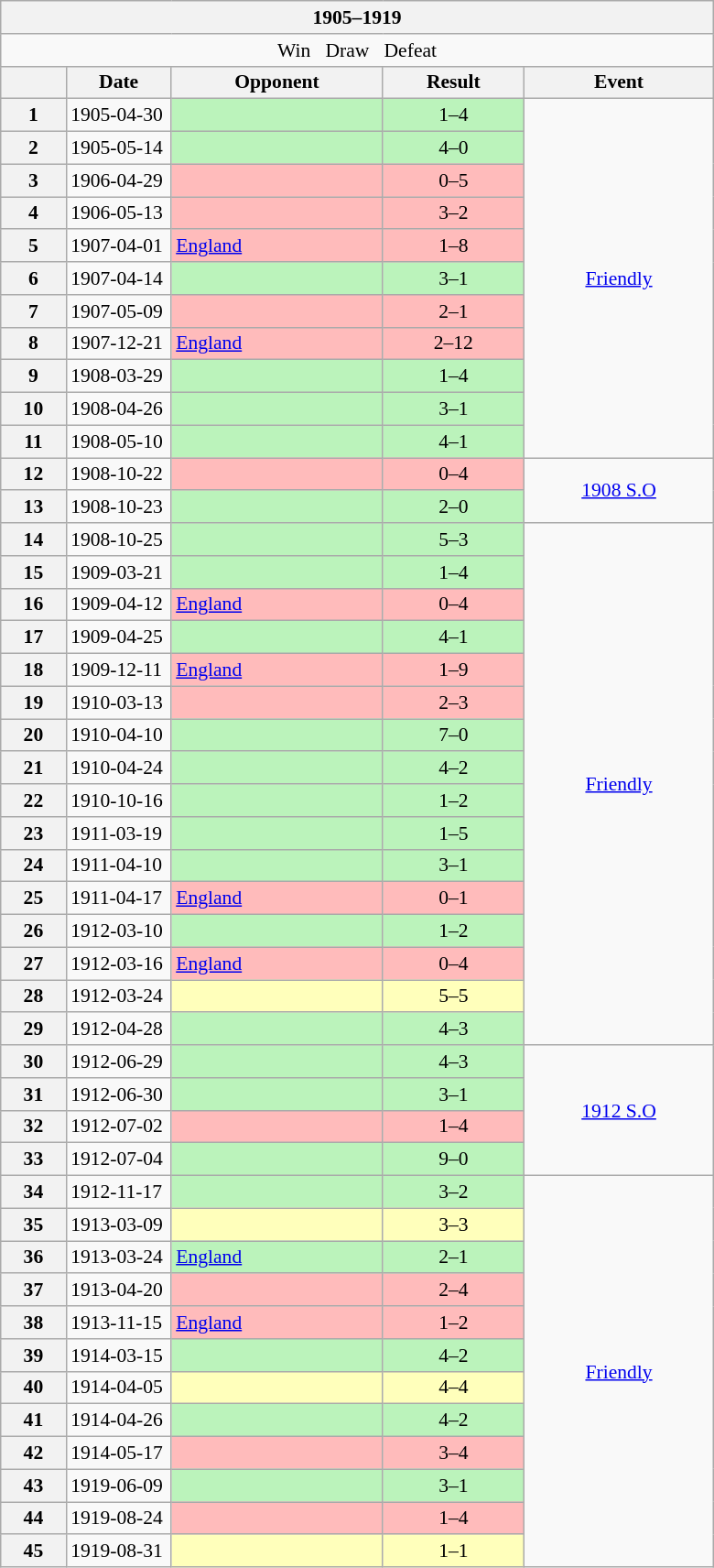<table class="wikitable collapsible collapsed" style="font-size: 90%; min-width: 520px;">
<tr>
<th colspan="5" width="400">1905–1919</th>
</tr>
<tr>
<td align="center" colspan="5"> Win   Draw   Defeat</td>
</tr>
<tr>
<th></th>
<th width=70>Date</th>
<th>Opponent</th>
<th>Result</th>
<th>Event</th>
</tr>
<tr>
<th>1</th>
<td>1905-04-30</td>
<td bgcolor="#bbf3bb"></td>
<td bgcolor="#bbf3bb" align="center">1–4</td>
<td rowspan="11" align="center"><a href='#'>Friendly</a></td>
</tr>
<tr>
<th>2</th>
<td>1905-05-14</td>
<td bgcolor="#bbf3bb"></td>
<td bgcolor="#bbf3bb" align="center">4–0</td>
</tr>
<tr>
<th>3</th>
<td>1906-04-29</td>
<td bgcolor="#ffbbbb"></td>
<td bgcolor="#ffbbbb" align="center">0–5</td>
</tr>
<tr>
<th>4</th>
<td>1906-05-13</td>
<td bgcolor="#ffbbbb"></td>
<td bgcolor="#ffbbbb" align="center">3–2</td>
</tr>
<tr>
<th>5</th>
<td>1907-04-01</td>
<td bgcolor="#ffbbbb"> <a href='#'>England</a></td>
<td bgcolor="#ffbbbb" align="center">1–8</td>
</tr>
<tr>
<th>6</th>
<td>1907-04-14</td>
<td bgcolor="#bbf3bb"></td>
<td bgcolor="#bbf3bb" align="center">3–1</td>
</tr>
<tr>
<th>7</th>
<td>1907-05-09</td>
<td bgcolor="#ffbbbb"></td>
<td bgcolor="#ffbbbb" align="center">2–1</td>
</tr>
<tr>
<th>8</th>
<td>1907-12-21</td>
<td bgcolor="#ffbbbb"> <a href='#'>England</a></td>
<td bgcolor="#ffbbbb" align="center">2–12</td>
</tr>
<tr>
<th>9</th>
<td>1908-03-29</td>
<td bgcolor="#bbf3bb"></td>
<td bgcolor="#bbf3bb" align="center">1–4</td>
</tr>
<tr>
<th>10</th>
<td>1908-04-26</td>
<td bgcolor="#bbf3bb"></td>
<td bgcolor="#bbf3bb" align="center">3–1</td>
</tr>
<tr>
<th>11</th>
<td>1908-05-10</td>
<td bgcolor="#bbf3bb"></td>
<td bgcolor="#bbf3bb" align="center">4–1</td>
</tr>
<tr>
<th>12</th>
<td>1908-10-22</td>
<td bgcolor="#ffbbbb"></td>
<td bgcolor="#ffbbbb" align="center">0–4</td>
<td rowspan="2" align="center"> <a href='#'>1908 S.O</a></td>
</tr>
<tr>
<th>13</th>
<td>1908-10-23</td>
<td bgcolor="#bbf3bb"></td>
<td bgcolor="#bbf3bb" align="center">2–0</td>
</tr>
<tr>
<th>14</th>
<td>1908-10-25</td>
<td bgcolor="#bbf3bb"></td>
<td bgcolor="#bbf3bb" align="center">5–3</td>
<td rowspan="16" align="center"><a href='#'>Friendly</a></td>
</tr>
<tr>
<th>15</th>
<td>1909-03-21</td>
<td bgcolor="#bbf3bb"></td>
<td bgcolor="#bbf3bb" align="center">1–4</td>
</tr>
<tr>
<th>16</th>
<td>1909-04-12</td>
<td bgcolor="#ffbbbb"> <a href='#'>England</a></td>
<td bgcolor="#ffbbbb" align="center">0–4</td>
</tr>
<tr>
<th>17</th>
<td>1909-04-25</td>
<td bgcolor="#bbf3bb"></td>
<td bgcolor="#bbf3bb" align="center">4–1</td>
</tr>
<tr>
<th>18</th>
<td>1909-12-11</td>
<td bgcolor="#ffbbbb"> <a href='#'>England</a></td>
<td bgcolor="#ffbbbb" align="center">1–9</td>
</tr>
<tr>
<th>19</th>
<td>1910-03-13</td>
<td bgcolor="#ffbbbb"></td>
<td bgcolor="#ffbbbb" align="center">2–3</td>
</tr>
<tr>
<th>20</th>
<td>1910-04-10</td>
<td bgcolor="#bbf3bb"></td>
<td bgcolor="#bbf3bb" align="center">7–0</td>
</tr>
<tr>
<th>21</th>
<td>1910-04-24</td>
<td bgcolor="#bbf3bb"></td>
<td bgcolor="#bbf3bb" align="center">4–2</td>
</tr>
<tr>
<th>22</th>
<td>1910-10-16</td>
<td bgcolor="#bbf3bb"></td>
<td bgcolor="#bbf3bb" align="center">1–2</td>
</tr>
<tr>
<th>23</th>
<td>1911-03-19</td>
<td bgcolor="#bbf3bb"></td>
<td bgcolor="#bbf3bb" align="center">1–5</td>
</tr>
<tr>
<th>24</th>
<td>1911-04-10</td>
<td bgcolor="#bbf3bb"></td>
<td bgcolor="#bbf3bb" align="center">3–1</td>
</tr>
<tr>
<th>25</th>
<td>1911-04-17</td>
<td bgcolor="#ffbbbb"> <a href='#'>England</a></td>
<td bgcolor="#ffbbbb" align="center">0–1</td>
</tr>
<tr>
<th>26</th>
<td>1912-03-10</td>
<td bgcolor="#bbf3bb"></td>
<td bgcolor="#bbf3bb" align="center">1–2</td>
</tr>
<tr>
<th>27</th>
<td>1912-03-16</td>
<td bgcolor="#ffbbbb"> <a href='#'>England</a></td>
<td bgcolor="#ffbbbb" align="center">0–4</td>
</tr>
<tr>
<th>28</th>
<td>1912-03-24</td>
<td bgcolor="#ffffbb"></td>
<td bgcolor="#ffffbb" align="center">5–5</td>
</tr>
<tr>
<th>29</th>
<td>1912-04-28</td>
<td bgcolor="#bbf3bb"></td>
<td bgcolor="#bbf3bb" align="center">4–3</td>
</tr>
<tr>
<th>30</th>
<td>1912-06-29</td>
<td bgcolor="#bbf3bb"></td>
<td bgcolor="#bbf3bb" align="center">4–3</td>
<td rowspan="4" align="center"> <a href='#'>1912 S.O</a></td>
</tr>
<tr>
<th>31</th>
<td>1912-06-30</td>
<td bgcolor="#bbf3bb"></td>
<td bgcolor="#bbf3bb" align="center">3–1</td>
</tr>
<tr>
<th>32</th>
<td>1912-07-02</td>
<td bgcolor="#ffbbbb"></td>
<td bgcolor="#ffbbbb" align="center">1–4</td>
</tr>
<tr>
<th>33</th>
<td>1912-07-04</td>
<td bgcolor="#bbf3bb"></td>
<td bgcolor="#bbf3bb" align="center">9–0</td>
</tr>
<tr>
<th>34</th>
<td>1912-11-17</td>
<td bgcolor="#bbf3bb"></td>
<td bgcolor="#bbf3bb" align="center">3–2</td>
<td rowspan="12" align="center"><a href='#'>Friendly</a></td>
</tr>
<tr>
<th>35</th>
<td>1913-03-09</td>
<td bgcolor="#ffffbb"></td>
<td bgcolor="#ffffbb" align="center">3–3</td>
</tr>
<tr>
<th>36</th>
<td>1913-03-24</td>
<td bgcolor="#bbf3bb"> <a href='#'>England</a></td>
<td bgcolor="#bbf3bb" align="center">2–1</td>
</tr>
<tr>
<th>37</th>
<td>1913-04-20</td>
<td bgcolor="#ffbbbb"></td>
<td bgcolor="#ffbbbb" align="center">2–4</td>
</tr>
<tr>
<th>38</th>
<td>1913-11-15</td>
<td bgcolor="#ffbbbb"> <a href='#'>England</a></td>
<td bgcolor="#ffbbbb" align="center">1–2</td>
</tr>
<tr>
<th>39</th>
<td>1914-03-15</td>
<td bgcolor="#bbf3bb"></td>
<td bgcolor="#bbf3bb" align="center">4–2</td>
</tr>
<tr>
<th>40</th>
<td>1914-04-05</td>
<td bgcolor="#ffffbb"></td>
<td bgcolor="#ffffbb" align="center">4–4</td>
</tr>
<tr>
<th>41</th>
<td>1914-04-26</td>
<td bgcolor="#bbf3bb"></td>
<td bgcolor="#bbf3bb" align="center">4–2</td>
</tr>
<tr>
<th>42</th>
<td>1914-05-17</td>
<td bgcolor="#ffbbbb"></td>
<td bgcolor="#ffbbbb" align="center">3–4</td>
</tr>
<tr>
<th>43</th>
<td>1919-06-09</td>
<td bgcolor="#bbf3bb"></td>
<td bgcolor="#bbf3bb" align="center">3–1</td>
</tr>
<tr>
<th>44</th>
<td>1919-08-24</td>
<td bgcolor="#ffbbbb"></td>
<td bgcolor="#ffbbbb" align="center">1–4</td>
</tr>
<tr>
<th>45</th>
<td>1919-08-31</td>
<td bgcolor="#ffffbb"></td>
<td bgcolor="#ffffbb" align="center">1–1</td>
</tr>
</table>
